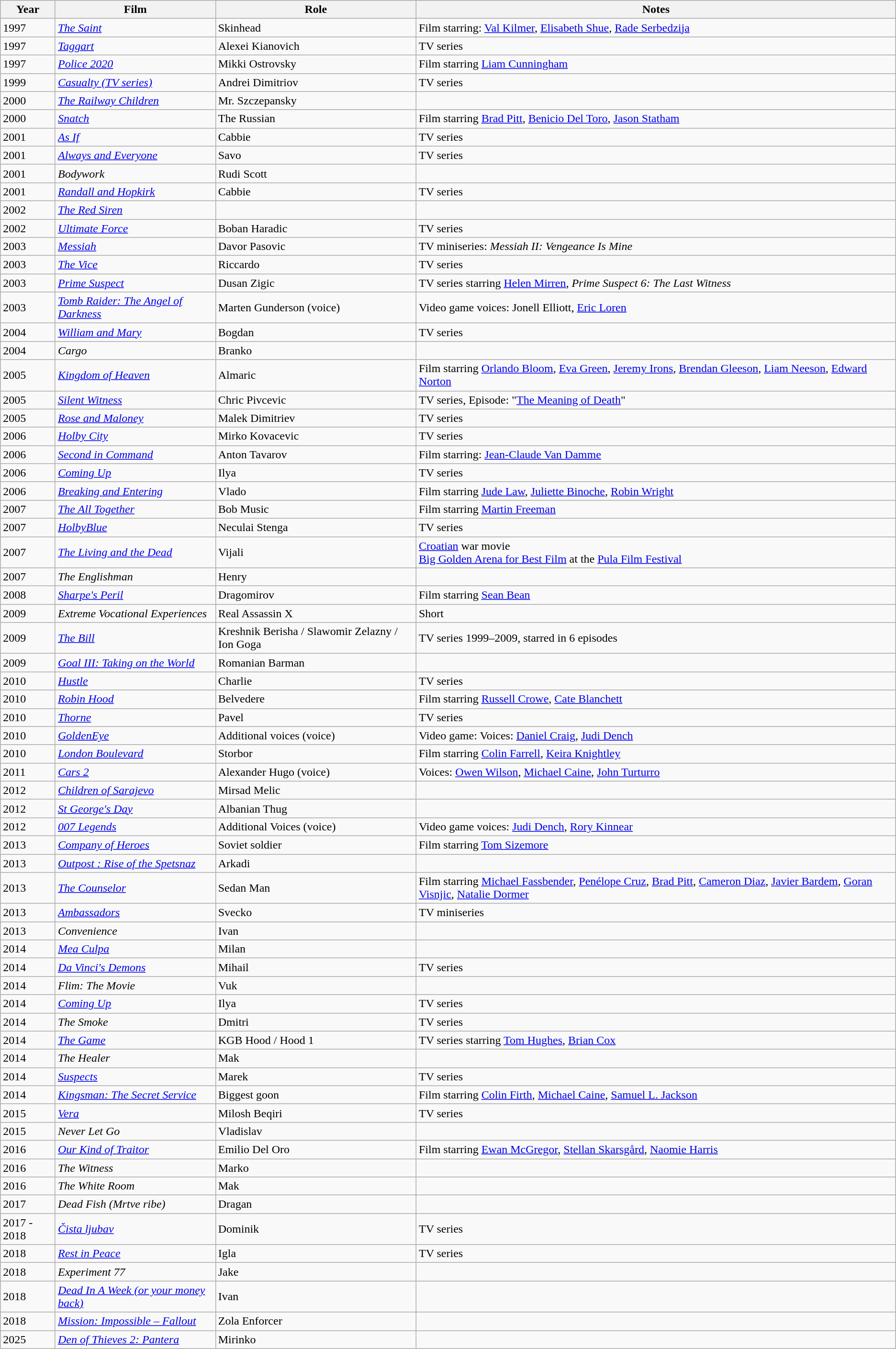<table class="wikitable">
<tr>
<th>Year</th>
<th>Film</th>
<th>Role</th>
<th>Notes</th>
</tr>
<tr>
<td>1997</td>
<td><em><a href='#'>The Saint</a></em></td>
<td>Skinhead</td>
<td>Film starring: <a href='#'>Val Kilmer</a>, <a href='#'>Elisabeth Shue</a>, <a href='#'>Rade Serbedzija</a></td>
</tr>
<tr>
<td>1997</td>
<td><em><a href='#'>Taggart</a></em></td>
<td>Alexei Kianovich</td>
<td>TV series</td>
</tr>
<tr>
<td>1997</td>
<td><em><a href='#'>Police 2020</a></em></td>
<td>Mikki Ostrovsky</td>
<td>Film starring <a href='#'>Liam Cunningham</a></td>
</tr>
<tr>
<td>1999</td>
<td><em><a href='#'>Casualty (TV series)</a></em></td>
<td>Andrei Dimitriov</td>
<td>TV series</td>
</tr>
<tr>
<td>2000</td>
<td><em><a href='#'>The Railway Children</a></em></td>
<td>Mr. Szczepansky</td>
<td></td>
</tr>
<tr>
<td>2000</td>
<td><em><a href='#'>Snatch</a></em></td>
<td>The Russian</td>
<td>Film starring <a href='#'>Brad Pitt</a>, <a href='#'>Benicio Del Toro</a>, <a href='#'>Jason Statham</a></td>
</tr>
<tr>
<td>2001</td>
<td><em><a href='#'>As If</a></em></td>
<td>Cabbie</td>
<td>TV series</td>
</tr>
<tr>
<td>2001</td>
<td><em><a href='#'>Always and Everyone</a></em></td>
<td>Savo</td>
<td>TV series</td>
</tr>
<tr>
<td>2001</td>
<td><em>Bodywork</em></td>
<td>Rudi Scott</td>
<td></td>
</tr>
<tr>
<td>2001</td>
<td><em><a href='#'>Randall and Hopkirk</a></em></td>
<td>Cabbie</td>
<td>TV series</td>
</tr>
<tr>
<td>2002</td>
<td><em><a href='#'>The Red Siren</a></em></td>
<td></td>
<td></td>
</tr>
<tr>
<td>2002</td>
<td><em><a href='#'>Ultimate Force</a></em></td>
<td>Boban Haradic</td>
<td>TV series</td>
</tr>
<tr>
<td>2003</td>
<td><em><a href='#'>Messiah</a></em></td>
<td>Davor Pasovic</td>
<td>TV miniseries: <em>Messiah II: Vengeance Is Mine</em></td>
</tr>
<tr>
<td>2003</td>
<td><em><a href='#'>The Vice</a></em></td>
<td>Riccardo</td>
<td>TV series</td>
</tr>
<tr>
<td>2003</td>
<td><em><a href='#'>Prime Suspect</a></em></td>
<td>Dusan Zigic</td>
<td>TV series starring <a href='#'>Helen Mirren</a>, <em>Prime Suspect 6: The Last Witness</em></td>
</tr>
<tr>
<td>2003</td>
<td><em><a href='#'>Tomb Raider: The Angel of Darkness</a></em></td>
<td>Marten Gunderson (voice)</td>
<td>Video game voices: Jonell Elliott, <a href='#'>Eric Loren</a></td>
</tr>
<tr>
<td>2004</td>
<td><em><a href='#'>William and Mary</a></em></td>
<td>Bogdan</td>
<td>TV series</td>
</tr>
<tr>
<td>2004</td>
<td><em>Cargo</em></td>
<td>Branko</td>
<td></td>
</tr>
<tr>
<td>2005</td>
<td><em><a href='#'>Kingdom of Heaven</a></em></td>
<td>Almaric</td>
<td>Film starring <a href='#'>Orlando Bloom</a>, <a href='#'>Eva Green</a>, <a href='#'>Jeremy Irons</a>, <a href='#'>Brendan Gleeson</a>, <a href='#'>Liam Neeson</a>, <a href='#'>Edward Norton</a></td>
</tr>
<tr>
<td>2005</td>
<td><em><a href='#'>Silent Witness</a></em></td>
<td>Chric Pivcevic</td>
<td>TV series, Episode: "<a href='#'>The Meaning of Death</a>"</td>
</tr>
<tr>
<td>2005</td>
<td><em><a href='#'>Rose and Maloney</a></em></td>
<td>Malek Dimitriev</td>
<td>TV series</td>
</tr>
<tr>
<td>2006</td>
<td><em><a href='#'>Holby City</a></em></td>
<td>Mirko Kovacevic</td>
<td>TV series</td>
</tr>
<tr>
<td>2006</td>
<td><em><a href='#'>Second in Command</a></em></td>
<td>Anton Tavarov</td>
<td>Film starring: <a href='#'>Jean-Claude Van Damme</a></td>
</tr>
<tr>
<td>2006</td>
<td><em><a href='#'>Coming Up</a></em></td>
<td>Ilya</td>
<td>TV series</td>
</tr>
<tr>
<td>2006</td>
<td><em><a href='#'>Breaking and Entering</a></em></td>
<td>Vlado</td>
<td>Film starring <a href='#'>Jude Law</a>, <a href='#'>Juliette Binoche</a>, <a href='#'>Robin Wright</a></td>
</tr>
<tr>
<td>2007</td>
<td><em><a href='#'>The All Together</a></em></td>
<td>Bob Music</td>
<td>Film starring <a href='#'>Martin Freeman</a></td>
</tr>
<tr>
<td>2007</td>
<td><em><a href='#'>HolbyBlue</a></em></td>
<td>Neculai Stenga</td>
<td>TV series</td>
</tr>
<tr>
<td>2007</td>
<td><em><a href='#'>The Living and the Dead</a></em></td>
<td>Vijali</td>
<td><a href='#'>Croatian</a> war movie<br><a href='#'>Big Golden Arena for Best Film</a> at the <a href='#'>Pula Film Festival</a></td>
</tr>
<tr>
<td>2007</td>
<td><em>The Englishman</em></td>
<td>Henry</td>
<td></td>
</tr>
<tr>
<td>2008</td>
<td><em><a href='#'>Sharpe's Peril</a></em></td>
<td>Dragomirov</td>
<td>Film starring <a href='#'>Sean Bean</a></td>
</tr>
<tr>
<td>2009</td>
<td><em>Extreme Vocational Experiences</em></td>
<td>Real Assassin X</td>
<td>Short</td>
</tr>
<tr>
<td>2009</td>
<td><em><a href='#'>The Bill</a></em></td>
<td>Kreshnik Berisha / Slawomir Zelazny / Ion Goga</td>
<td>TV series 1999–2009, starred in 6 episodes</td>
</tr>
<tr>
<td>2009</td>
<td><em><a href='#'>Goal III: Taking on the World</a></em></td>
<td>Romanian Barman</td>
<td></td>
</tr>
<tr>
<td>2010</td>
<td><em><a href='#'>Hustle</a></em></td>
<td>Charlie</td>
<td>TV series</td>
</tr>
<tr>
<td>2010</td>
<td><em><a href='#'>Robin Hood</a></em></td>
<td>Belvedere</td>
<td>Film starring <a href='#'>Russell Crowe</a>, <a href='#'>Cate Blanchett</a></td>
</tr>
<tr>
<td>2010</td>
<td><em><a href='#'>Thorne</a></em></td>
<td>Pavel</td>
<td>TV series</td>
</tr>
<tr>
<td>2010</td>
<td><em><a href='#'>GoldenEye</a></em></td>
<td>Additional voices (voice)</td>
<td>Video game: Voices: <a href='#'>Daniel Craig</a>, <a href='#'>Judi Dench</a></td>
</tr>
<tr>
<td>2010</td>
<td><em><a href='#'>London Boulevard</a></em></td>
<td>Storbor</td>
<td>Film starring <a href='#'>Colin Farrell</a>, <a href='#'>Keira Knightley</a></td>
</tr>
<tr>
<td>2011</td>
<td><em><a href='#'>Cars 2</a></em></td>
<td>Alexander Hugo (voice)</td>
<td>Voices: <a href='#'>Owen Wilson</a>, <a href='#'>Michael Caine</a>, <a href='#'>John Turturro</a></td>
</tr>
<tr>
<td>2012</td>
<td><em><a href='#'>Children of Sarajevo</a></em></td>
<td>Mirsad Melic</td>
<td></td>
</tr>
<tr>
<td>2012</td>
<td><em><a href='#'>St George's Day</a></em></td>
<td>Albanian Thug</td>
<td></td>
</tr>
<tr>
<td>2012</td>
<td><em><a href='#'>007 Legends</a></em></td>
<td>Additional Voices (voice)</td>
<td>Video game voices: <a href='#'>Judi Dench</a>, <a href='#'>Rory Kinnear</a></td>
</tr>
<tr>
<td>2013</td>
<td><em><a href='#'>Company of Heroes</a></em></td>
<td>Soviet soldier</td>
<td>Film starring <a href='#'>Tom Sizemore</a></td>
</tr>
<tr>
<td>2013</td>
<td><em><a href='#'>Outpost : Rise of the Spetsnaz</a></em></td>
<td>Arkadi</td>
<td></td>
</tr>
<tr>
<td>2013</td>
<td><em><a href='#'>The Counselor</a></em></td>
<td>Sedan Man</td>
<td>Film starring <a href='#'>Michael Fassbender</a>, <a href='#'>Penélope Cruz</a>, <a href='#'>Brad Pitt</a>, <a href='#'>Cameron Diaz</a>, <a href='#'>Javier Bardem</a>, <a href='#'>Goran Visnjic</a>, <a href='#'>Natalie Dormer</a></td>
</tr>
<tr>
<td>2013</td>
<td><em><a href='#'>Ambassadors</a></em></td>
<td>Svecko</td>
<td>TV miniseries</td>
</tr>
<tr>
<td>2013</td>
<td><em>Convenience</em></td>
<td>Ivan</td>
<td></td>
</tr>
<tr>
<td>2014</td>
<td><em><a href='#'>Mea Culpa</a></em></td>
<td>Milan</td>
<td></td>
</tr>
<tr>
<td>2014</td>
<td><em><a href='#'>Da Vinci's Demons</a></em></td>
<td>Mihail</td>
<td>TV series</td>
</tr>
<tr>
<td>2014</td>
<td><em>Flim: The Movie</em></td>
<td>Vuk</td>
<td></td>
</tr>
<tr>
<td>2014</td>
<td><em><a href='#'>Coming Up</a></em></td>
<td>Ilya</td>
<td>TV series</td>
</tr>
<tr>
<td>2014</td>
<td><em>The Smoke</em></td>
<td>Dmitri</td>
<td>TV series</td>
</tr>
<tr>
<td>2014</td>
<td><em><a href='#'>The Game</a></em></td>
<td>KGB Hood / Hood 1</td>
<td>TV series starring <a href='#'>Tom Hughes</a>, <a href='#'>Brian Cox</a></td>
</tr>
<tr>
<td>2014</td>
<td><em>The Healer</em></td>
<td>Mak</td>
<td></td>
</tr>
<tr>
<td>2014</td>
<td><em><a href='#'>Suspects</a></em></td>
<td>Marek</td>
<td>TV series</td>
</tr>
<tr>
<td>2014</td>
<td><em><a href='#'>Kingsman: The Secret Service</a></em></td>
<td>Biggest goon</td>
<td>Film starring <a href='#'>Colin Firth</a>, <a href='#'>Michael Caine</a>, <a href='#'>Samuel L. Jackson</a></td>
</tr>
<tr>
<td>2015</td>
<td><em><a href='#'>Vera</a></em></td>
<td>Milosh Beqiri</td>
<td>TV series</td>
</tr>
<tr>
<td>2015</td>
<td><em>Never Let Go</em></td>
<td>Vladislav</td>
<td></td>
</tr>
<tr>
<td>2016</td>
<td><em><a href='#'>Our Kind of Traitor</a></em></td>
<td>Emilio Del Oro</td>
<td>Film starring <a href='#'>Ewan McGregor</a>, <a href='#'>Stellan Skarsgård</a>, <a href='#'>Naomie Harris</a></td>
</tr>
<tr>
<td>2016</td>
<td><em>The Witness</em></td>
<td>Marko</td>
<td></td>
</tr>
<tr>
<td>2016</td>
<td><em>The White Room</em></td>
<td>Mak</td>
<td></td>
</tr>
<tr>
<td>2017</td>
<td><em>Dead Fish (Mrtve ribe)</em></td>
<td>Dragan</td>
<td></td>
</tr>
<tr>
<td>2017 - 2018</td>
<td><em><a href='#'>Čista ljubav</a></em></td>
<td>Dominik</td>
<td>TV series</td>
</tr>
<tr>
<td>2018</td>
<td><em><a href='#'>Rest in Peace</a></em></td>
<td>Igla</td>
<td>TV series</td>
</tr>
<tr>
<td>2018</td>
<td><em>Experiment 77</em></td>
<td>Jake</td>
<td></td>
</tr>
<tr>
<td>2018</td>
<td><em><a href='#'>Dead In A Week (or your money back)</a></em></td>
<td>Ivan</td>
<td></td>
</tr>
<tr>
<td>2018</td>
<td><em><a href='#'>Mission: Impossible – Fallout</a></em></td>
<td>Zola Enforcer</td>
<td></td>
</tr>
<tr>
<td>2025</td>
<td><em><a href='#'>Den of Thieves 2: Pantera</a></em></td>
<td>Mirinko</td>
<td></td>
</tr>
</table>
